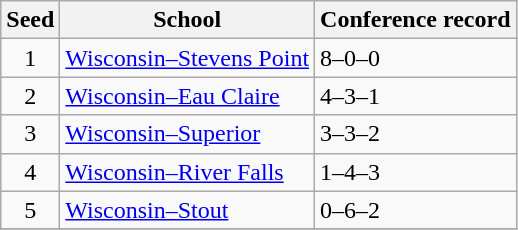<table class="wikitable">
<tr>
<th>Seed</th>
<th>School</th>
<th>Conference record</th>
</tr>
<tr>
<td align=center>1</td>
<td><a href='#'>Wisconsin–Stevens Point</a></td>
<td>8–0–0</td>
</tr>
<tr>
<td align=center>2</td>
<td><a href='#'>Wisconsin–Eau Claire</a></td>
<td>4–3–1</td>
</tr>
<tr>
<td align=center>3</td>
<td><a href='#'>Wisconsin–Superior</a></td>
<td>3–3–2</td>
</tr>
<tr>
<td align=center>4</td>
<td><a href='#'>Wisconsin–River Falls</a></td>
<td>1–4–3</td>
</tr>
<tr>
<td align=center>5</td>
<td><a href='#'>Wisconsin–Stout</a></td>
<td>0–6–2</td>
</tr>
<tr>
</tr>
</table>
